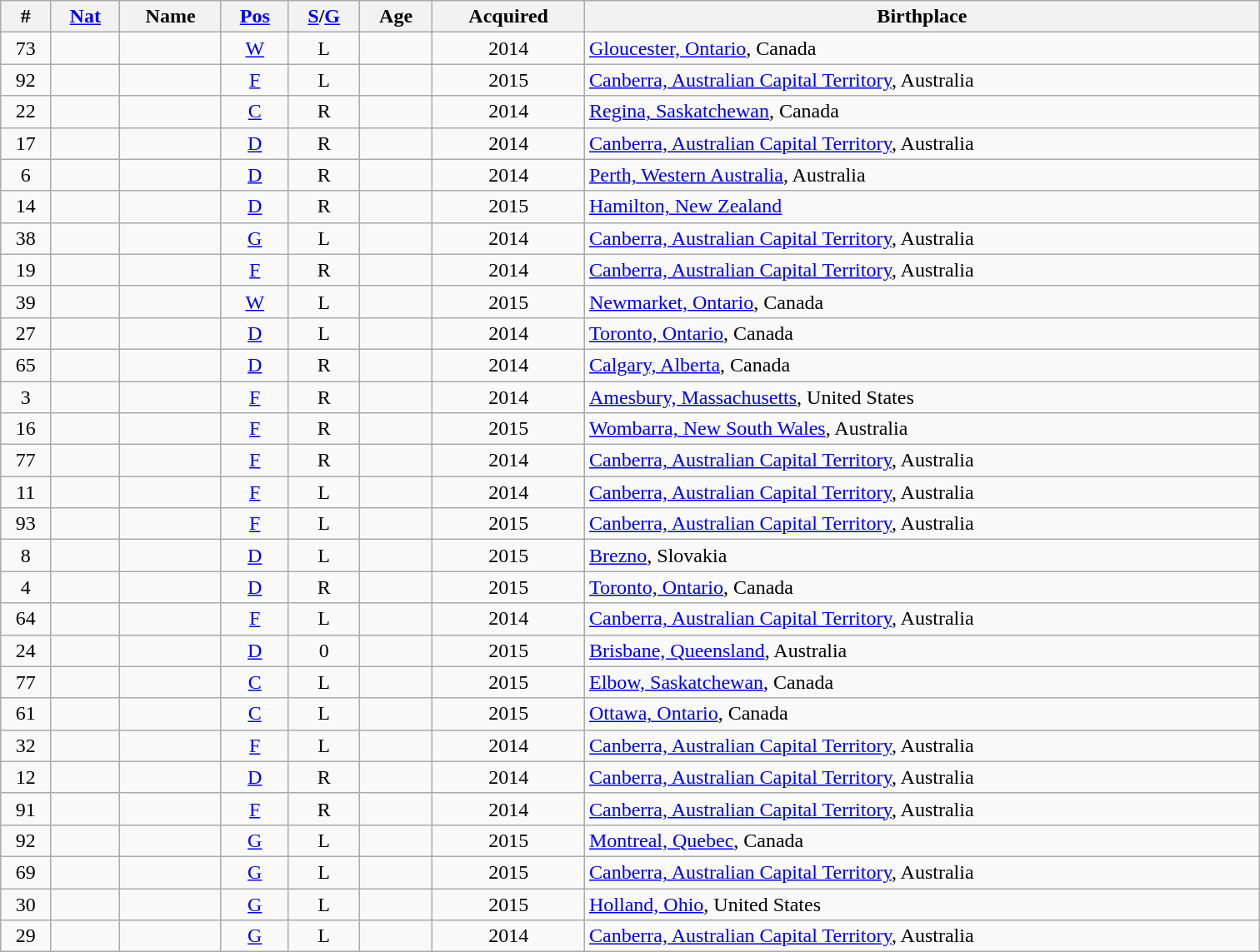<table class="wikitable sortable" style="width:63em; text-align: center">
<tr>
<th>#</th>
<th><a href='#'>Nat</a></th>
<th>Name</th>
<th><a href='#'>Pos</a></th>
<th><a href='#'>S</a>/<a href='#'>G</a></th>
<th>Age</th>
<th>Acquired</th>
<th>Birthplace</th>
</tr>
<tr>
<td>73</td>
<td></td>
<td align="left"></td>
<td><a href='#'>W</a></td>
<td>L</td>
<td></td>
<td>2014</td>
<td align="left"><a href='#'>Gloucester, Ontario</a>, Canada</td>
</tr>
<tr>
<td>92</td>
<td></td>
<td align="left"></td>
<td><a href='#'>F</a></td>
<td>L</td>
<td></td>
<td>2015</td>
<td align="left"><a href='#'>Canberra, Australian Capital Territory</a>, Australia</td>
</tr>
<tr>
<td>22</td>
<td></td>
<td align="left"></td>
<td><a href='#'>C</a></td>
<td>R</td>
<td></td>
<td>2014</td>
<td align="left"><a href='#'>Regina, Saskatchewan</a>, Canada</td>
</tr>
<tr>
<td>17</td>
<td></td>
<td align="left"></td>
<td><a href='#'>D</a></td>
<td>R</td>
<td></td>
<td>2014</td>
<td align="left"><a href='#'>Canberra, Australian Capital Territory</a>, Australia</td>
</tr>
<tr>
<td>6</td>
<td></td>
<td align="left"></td>
<td><a href='#'>D</a></td>
<td>R</td>
<td></td>
<td>2014</td>
<td align="left"><a href='#'>Perth, Western Australia</a>, Australia</td>
</tr>
<tr>
<td>14</td>
<td></td>
<td align="left"></td>
<td><a href='#'>D</a></td>
<td>R</td>
<td></td>
<td>2015</td>
<td align="left"><a href='#'>Hamilton, New Zealand</a></td>
</tr>
<tr>
<td>38</td>
<td></td>
<td align="left"></td>
<td><a href='#'>G</a></td>
<td>L</td>
<td></td>
<td>2014</td>
<td align="left"><a href='#'>Canberra, Australian Capital Territory</a>, Australia</td>
</tr>
<tr>
<td>19</td>
<td></td>
<td align="left"></td>
<td><a href='#'>F</a></td>
<td>R</td>
<td></td>
<td>2014</td>
<td align="left"><a href='#'>Canberra, Australian Capital Territory</a>, Australia</td>
</tr>
<tr>
<td>39</td>
<td></td>
<td align="left"></td>
<td><a href='#'>W</a></td>
<td>L</td>
<td></td>
<td>2015</td>
<td align="left"><a href='#'>Newmarket, Ontario</a>, Canada</td>
</tr>
<tr>
<td>27</td>
<td></td>
<td align="left"></td>
<td><a href='#'>D</a></td>
<td>L</td>
<td></td>
<td>2014</td>
<td align="left"><a href='#'>Toronto, Ontario</a>, Canada</td>
</tr>
<tr>
<td>65</td>
<td></td>
<td align="left"></td>
<td><a href='#'>D</a></td>
<td>R</td>
<td></td>
<td>2014</td>
<td align="left"><a href='#'>Calgary, Alberta</a>, Canada</td>
</tr>
<tr>
<td>3</td>
<td></td>
<td align="left"></td>
<td><a href='#'>F</a></td>
<td>R</td>
<td></td>
<td>2014</td>
<td align="left"><a href='#'>Amesbury, Massachusetts</a>, United States</td>
</tr>
<tr>
<td>16</td>
<td></td>
<td align="left"></td>
<td><a href='#'>F</a></td>
<td>R</td>
<td></td>
<td>2015</td>
<td align="left"><a href='#'>Wombarra, New South Wales</a>, Australia</td>
</tr>
<tr>
<td>77</td>
<td></td>
<td align="left"></td>
<td><a href='#'>F</a></td>
<td>R</td>
<td></td>
<td>2014</td>
<td align="left"><a href='#'>Canberra, Australian Capital Territory</a>, Australia</td>
</tr>
<tr>
<td>11</td>
<td></td>
<td align="left"></td>
<td><a href='#'>F</a></td>
<td>L</td>
<td></td>
<td>2014</td>
<td align="left"><a href='#'>Canberra, Australian Capital Territory</a>, Australia</td>
</tr>
<tr>
<td>93</td>
<td></td>
<td align="left"></td>
<td><a href='#'>F</a></td>
<td>L</td>
<td></td>
<td>2015</td>
<td align="left"><a href='#'>Canberra, Australian Capital Territory</a>, Australia</td>
</tr>
<tr>
<td>8</td>
<td></td>
<td align="left"></td>
<td><a href='#'>D</a></td>
<td>L</td>
<td></td>
<td>2015</td>
<td align="left"><a href='#'>Brezno</a>, Slovakia</td>
</tr>
<tr>
<td>4</td>
<td></td>
<td align="left"></td>
<td><a href='#'>D</a></td>
<td>R</td>
<td></td>
<td>2015</td>
<td align="left"><a href='#'>Toronto, Ontario</a>, Canada</td>
</tr>
<tr>
<td>64</td>
<td></td>
<td align="left"></td>
<td><a href='#'>F</a></td>
<td>L</td>
<td></td>
<td>2014</td>
<td align="left"><a href='#'>Canberra, Australian Capital Territory</a>, Australia</td>
</tr>
<tr>
<td>24</td>
<td></td>
<td align="left"></td>
<td><a href='#'>D</a></td>
<td>0</td>
<td></td>
<td>2015</td>
<td align="left"><a href='#'>Brisbane, Queensland</a>, Australia</td>
</tr>
<tr>
<td>77</td>
<td></td>
<td align="left"></td>
<td><a href='#'>C</a></td>
<td>L</td>
<td></td>
<td>2015</td>
<td align="left"><a href='#'>Elbow, Saskatchewan</a>, Canada</td>
</tr>
<tr>
<td>61</td>
<td></td>
<td align="left"></td>
<td><a href='#'>C</a></td>
<td>L</td>
<td></td>
<td>2015</td>
<td align="left"><a href='#'>Ottawa, Ontario</a>, Canada</td>
</tr>
<tr>
<td>32</td>
<td></td>
<td align="left"></td>
<td><a href='#'>F</a></td>
<td>L</td>
<td></td>
<td>2014</td>
<td align="left"><a href='#'>Canberra, Australian Capital Territory</a>, Australia</td>
</tr>
<tr>
<td>12</td>
<td></td>
<td align="left"></td>
<td><a href='#'>D</a></td>
<td>R</td>
<td></td>
<td>2014</td>
<td align="left"><a href='#'>Canberra, Australian Capital Territory</a>, Australia</td>
</tr>
<tr>
<td>91</td>
<td></td>
<td align="left"></td>
<td><a href='#'>F</a></td>
<td>R</td>
<td></td>
<td>2014</td>
<td align="left"><a href='#'>Canberra, Australian Capital Territory</a>, Australia</td>
</tr>
<tr>
<td>92</td>
<td></td>
<td align="left"></td>
<td><a href='#'>G</a></td>
<td>L</td>
<td></td>
<td>2015</td>
<td align="left"><a href='#'>Montreal, Quebec</a>, Canada</td>
</tr>
<tr>
<td>69</td>
<td></td>
<td align="left"></td>
<td><a href='#'>G</a></td>
<td>L</td>
<td></td>
<td>2015</td>
<td align="left"><a href='#'>Canberra, Australian Capital Territory</a>, Australia</td>
</tr>
<tr>
<td>30</td>
<td></td>
<td align="left"></td>
<td><a href='#'>G</a></td>
<td>L</td>
<td></td>
<td>2015</td>
<td align="left"><a href='#'>Holland, Ohio</a>, United States</td>
</tr>
<tr>
<td>29</td>
<td></td>
<td align="left"></td>
<td><a href='#'>G</a></td>
<td>L</td>
<td></td>
<td>2014</td>
<td align="left"><a href='#'>Canberra, Australian Capital Territory</a>, Australia</td>
</tr>
</table>
